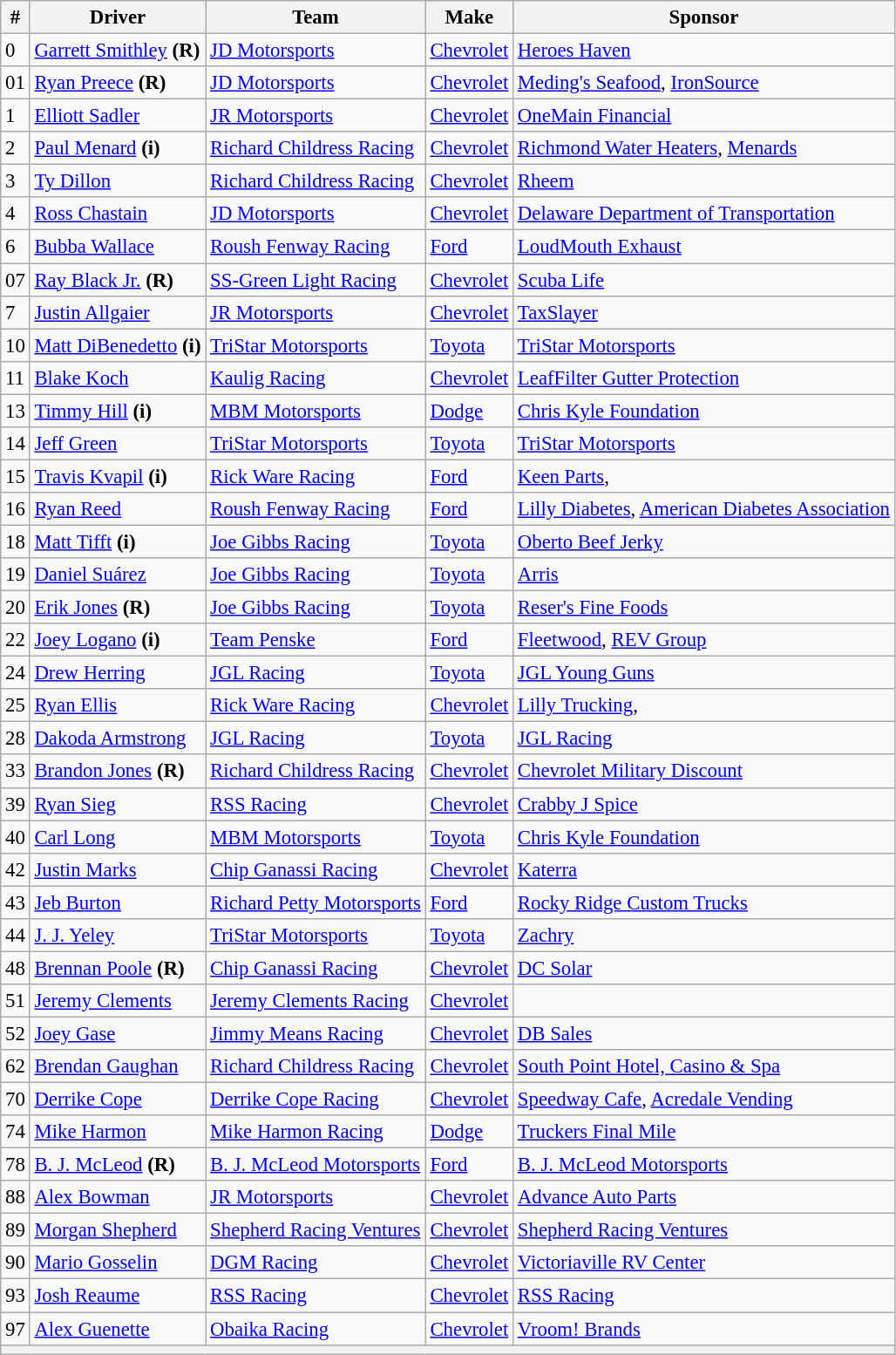<table class="wikitable" style="font-size:95%">
<tr>
<th>#</th>
<th>Driver</th>
<th>Team</th>
<th>Make</th>
<th>Sponsor</th>
</tr>
<tr>
<td>0</td>
<td><a href='#'>Garrett Smithley</a> <strong>(R)</strong></td>
<td><a href='#'>JD Motorsports</a></td>
<td><a href='#'>Chevrolet</a></td>
<td><a href='#'>Heroes Haven</a></td>
</tr>
<tr>
<td>01</td>
<td><a href='#'>Ryan Preece</a> <strong>(R)</strong></td>
<td><a href='#'>JD Motorsports</a></td>
<td><a href='#'>Chevrolet</a></td>
<td><a href='#'>Meding's Seafood</a>, <a href='#'>IronSource</a></td>
</tr>
<tr>
<td>1</td>
<td><a href='#'>Elliott Sadler</a></td>
<td><a href='#'>JR Motorsports</a></td>
<td><a href='#'>Chevrolet</a></td>
<td><a href='#'>OneMain Financial</a></td>
</tr>
<tr>
<td>2</td>
<td><a href='#'>Paul Menard</a> <strong>(i)</strong></td>
<td><a href='#'>Richard Childress Racing</a></td>
<td><a href='#'>Chevrolet</a></td>
<td><a href='#'>Richmond Water Heaters</a>, <a href='#'>Menards</a></td>
</tr>
<tr>
<td>3</td>
<td><a href='#'>Ty Dillon</a></td>
<td><a href='#'>Richard Childress Racing</a></td>
<td><a href='#'>Chevrolet</a></td>
<td><a href='#'>Rheem</a></td>
</tr>
<tr>
<td>4</td>
<td><a href='#'>Ross Chastain</a></td>
<td><a href='#'>JD Motorsports</a></td>
<td><a href='#'>Chevrolet</a></td>
<td><a href='#'>Delaware Department of Transportation</a></td>
</tr>
<tr>
<td>6</td>
<td><a href='#'>Bubba Wallace</a></td>
<td><a href='#'>Roush Fenway Racing</a></td>
<td><a href='#'>Ford</a></td>
<td><a href='#'>LoudMouth Exhaust</a></td>
</tr>
<tr>
<td>07</td>
<td><a href='#'>Ray Black Jr.</a> <strong>(R)</strong></td>
<td><a href='#'>SS-Green Light Racing</a></td>
<td><a href='#'>Chevrolet</a></td>
<td><a href='#'>Scuba Life</a></td>
</tr>
<tr>
<td>7</td>
<td><a href='#'>Justin Allgaier</a></td>
<td><a href='#'>JR Motorsports</a></td>
<td><a href='#'>Chevrolet</a></td>
<td><a href='#'>TaxSlayer</a></td>
</tr>
<tr>
<td>10</td>
<td><a href='#'>Matt DiBenedetto</a> <strong>(i)</strong></td>
<td><a href='#'>TriStar Motorsports</a></td>
<td><a href='#'>Toyota</a></td>
<td><a href='#'>TriStar Motorsports</a></td>
</tr>
<tr>
<td>11</td>
<td><a href='#'>Blake Koch</a></td>
<td><a href='#'>Kaulig Racing</a></td>
<td><a href='#'>Chevrolet</a></td>
<td><a href='#'>LeafFilter Gutter Protection</a></td>
</tr>
<tr>
<td>13</td>
<td><a href='#'>Timmy Hill</a> <strong>(i)</strong></td>
<td><a href='#'>MBM Motorsports</a></td>
<td><a href='#'>Dodge</a></td>
<td><a href='#'>Chris Kyle Foundation</a></td>
</tr>
<tr>
<td>14</td>
<td><a href='#'>Jeff Green</a></td>
<td><a href='#'>TriStar Motorsports</a></td>
<td><a href='#'>Toyota</a></td>
<td><a href='#'>TriStar Motorsports</a></td>
</tr>
<tr>
<td>15</td>
<td><a href='#'>Travis Kvapil</a> <strong>(i)</strong></td>
<td><a href='#'>Rick Ware Racing</a></td>
<td><a href='#'>Ford</a></td>
<td><a href='#'>Keen Parts</a>, </td>
</tr>
<tr>
<td>16</td>
<td><a href='#'>Ryan Reed</a></td>
<td><a href='#'>Roush Fenway Racing</a></td>
<td><a href='#'>Ford</a></td>
<td><a href='#'>Lilly Diabetes</a>, <a href='#'>American Diabetes Association</a></td>
</tr>
<tr>
<td>18</td>
<td><a href='#'>Matt Tifft</a> <strong>(i)</strong></td>
<td><a href='#'>Joe Gibbs Racing</a></td>
<td><a href='#'>Toyota</a></td>
<td><a href='#'>Oberto Beef Jerky</a></td>
</tr>
<tr>
<td>19</td>
<td><a href='#'>Daniel Suárez</a></td>
<td><a href='#'>Joe Gibbs Racing</a></td>
<td><a href='#'>Toyota</a></td>
<td><a href='#'>Arris</a></td>
</tr>
<tr>
<td>20</td>
<td><a href='#'>Erik Jones</a> <strong>(R)</strong></td>
<td><a href='#'>Joe Gibbs Racing</a></td>
<td><a href='#'>Toyota</a></td>
<td><a href='#'>Reser's Fine Foods</a></td>
</tr>
<tr>
<td>22</td>
<td><a href='#'>Joey Logano</a> <strong>(i)</strong></td>
<td><a href='#'>Team Penske</a></td>
<td><a href='#'>Ford</a></td>
<td><a href='#'>Fleetwood</a>, <a href='#'>REV Group</a></td>
</tr>
<tr>
<td>24</td>
<td><a href='#'>Drew Herring</a></td>
<td><a href='#'>JGL Racing</a></td>
<td><a href='#'>Toyota</a></td>
<td><a href='#'>JGL Young Guns</a></td>
</tr>
<tr>
<td>25</td>
<td><a href='#'>Ryan Ellis</a></td>
<td><a href='#'>Rick Ware Racing</a></td>
<td><a href='#'>Chevrolet</a></td>
<td><a href='#'>Lilly Trucking</a>, </td>
</tr>
<tr>
<td>28</td>
<td><a href='#'>Dakoda Armstrong</a></td>
<td><a href='#'>JGL Racing</a></td>
<td><a href='#'>Toyota</a></td>
<td><a href='#'>JGL Racing</a></td>
</tr>
<tr>
<td>33</td>
<td><a href='#'>Brandon Jones</a> <strong>(R)</strong></td>
<td><a href='#'>Richard Childress Racing</a></td>
<td><a href='#'>Chevrolet</a></td>
<td><a href='#'>Chevrolet Military Discount</a></td>
</tr>
<tr>
<td>39</td>
<td><a href='#'>Ryan Sieg</a></td>
<td><a href='#'>RSS Racing</a></td>
<td><a href='#'>Chevrolet</a></td>
<td><a href='#'>Crabby J Spice</a></td>
</tr>
<tr>
<td>40</td>
<td><a href='#'>Carl Long</a></td>
<td><a href='#'>MBM Motorsports</a></td>
<td><a href='#'>Toyota</a></td>
<td><a href='#'>Chris Kyle Foundation</a></td>
</tr>
<tr>
<td>42</td>
<td><a href='#'>Justin Marks</a></td>
<td><a href='#'>Chip Ganassi Racing</a></td>
<td><a href='#'>Chevrolet</a></td>
<td><a href='#'>Katerra</a></td>
</tr>
<tr>
<td>43</td>
<td><a href='#'>Jeb Burton</a></td>
<td><a href='#'>Richard Petty Motorsports</a></td>
<td><a href='#'>Ford</a></td>
<td><a href='#'>Rocky Ridge Custom Trucks</a></td>
</tr>
<tr>
<td>44</td>
<td><a href='#'>J. J. Yeley</a></td>
<td><a href='#'>TriStar Motorsports</a></td>
<td><a href='#'>Toyota</a></td>
<td><a href='#'>Zachry</a></td>
</tr>
<tr>
<td>48</td>
<td><a href='#'>Brennan Poole</a> <strong>(R)</strong></td>
<td><a href='#'>Chip Ganassi Racing</a></td>
<td><a href='#'>Chevrolet</a></td>
<td><a href='#'>DC Solar</a></td>
</tr>
<tr>
<td>51</td>
<td><a href='#'>Jeremy Clements</a></td>
<td><a href='#'>Jeremy Clements Racing</a></td>
<td><a href='#'>Chevrolet</a></td>
<td></td>
</tr>
<tr>
<td>52</td>
<td><a href='#'>Joey Gase</a></td>
<td><a href='#'>Jimmy Means Racing</a></td>
<td><a href='#'>Chevrolet</a></td>
<td><a href='#'>DB Sales</a></td>
</tr>
<tr>
<td>62</td>
<td><a href='#'>Brendan Gaughan</a></td>
<td><a href='#'>Richard Childress Racing</a></td>
<td><a href='#'>Chevrolet</a></td>
<td><a href='#'>South Point Hotel, Casino & Spa</a></td>
</tr>
<tr>
<td>70</td>
<td><a href='#'>Derrike Cope</a></td>
<td><a href='#'>Derrike Cope Racing</a></td>
<td><a href='#'>Chevrolet</a></td>
<td><a href='#'>Speedway Cafe</a>, <a href='#'>Acredale Vending</a></td>
</tr>
<tr>
<td>74</td>
<td><a href='#'>Mike Harmon</a></td>
<td><a href='#'>Mike Harmon Racing</a></td>
<td><a href='#'>Dodge</a></td>
<td><a href='#'>Truckers Final Mile</a></td>
</tr>
<tr>
<td>78</td>
<td><a href='#'>B. J. McLeod</a> <strong>(R)</strong></td>
<td><a href='#'>B. J. McLeod Motorsports</a></td>
<td><a href='#'>Ford</a></td>
<td><a href='#'>B. J. McLeod Motorsports</a></td>
</tr>
<tr>
<td>88</td>
<td><a href='#'>Alex Bowman</a></td>
<td><a href='#'>JR Motorsports</a></td>
<td><a href='#'>Chevrolet</a></td>
<td><a href='#'>Advance Auto Parts</a></td>
</tr>
<tr>
<td>89</td>
<td><a href='#'>Morgan Shepherd</a></td>
<td><a href='#'>Shepherd Racing Ventures</a></td>
<td><a href='#'>Chevrolet</a></td>
<td><a href='#'>Shepherd Racing Ventures</a></td>
</tr>
<tr>
<td>90</td>
<td><a href='#'>Mario Gosselin</a></td>
<td><a href='#'>DGM Racing</a></td>
<td><a href='#'>Chevrolet</a></td>
<td><a href='#'>Victoriaville RV Center</a></td>
</tr>
<tr>
<td>93</td>
<td><a href='#'>Josh Reaume</a></td>
<td><a href='#'>RSS Racing</a></td>
<td><a href='#'>Chevrolet</a></td>
<td><a href='#'>RSS Racing</a></td>
</tr>
<tr>
<td>97</td>
<td><a href='#'>Alex Guenette</a></td>
<td><a href='#'>Obaika Racing</a></td>
<td><a href='#'>Chevrolet</a></td>
<td><a href='#'>Vroom! Brands</a></td>
</tr>
<tr>
<th colspan="5"></th>
</tr>
</table>
